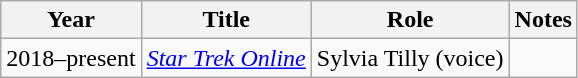<table class="wikitable sortable">
<tr>
<th>Year</th>
<th>Title</th>
<th>Role</th>
<th class="unsortable">Notes</th>
</tr>
<tr>
<td>2018–present</td>
<td><em><a href='#'>Star Trek Online</a></em></td>
<td>Sylvia Tilly (voice)</td>
<td></td>
</tr>
</table>
